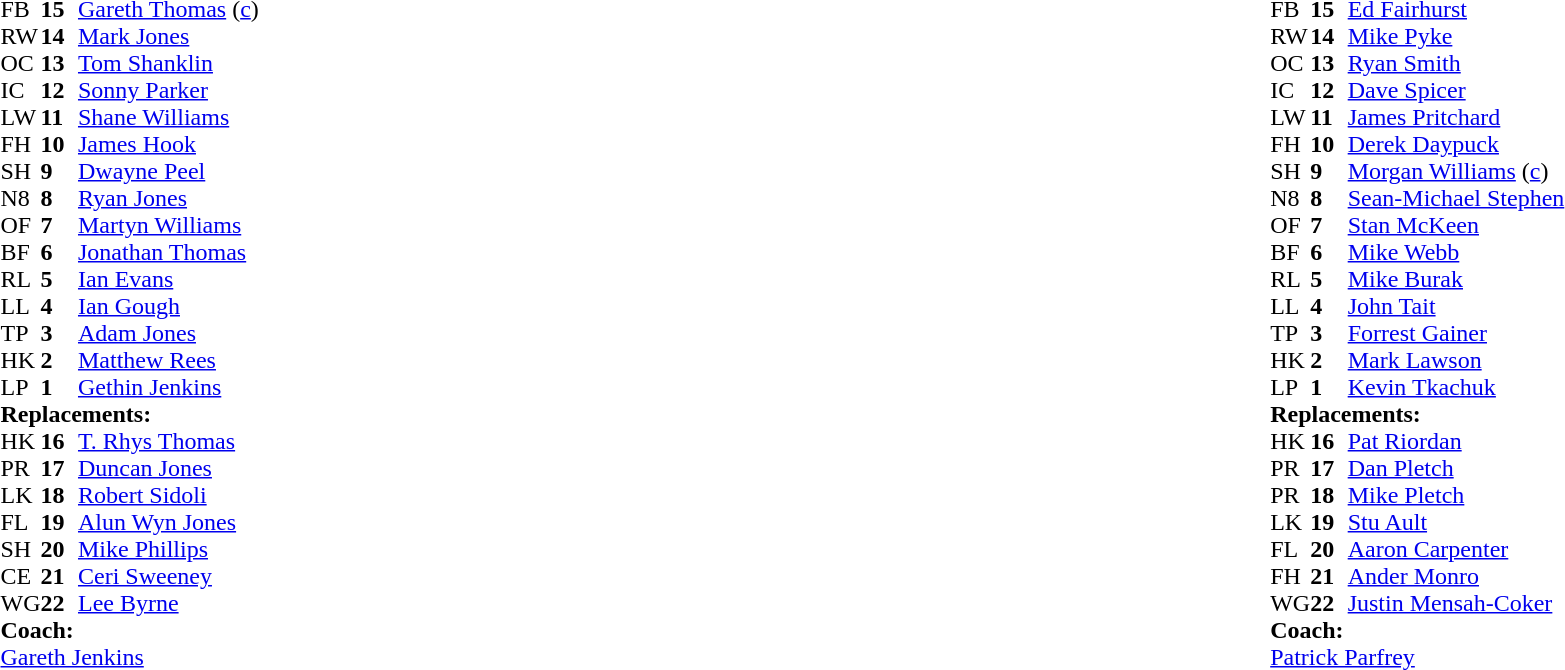<table width="100%">
<tr>
<td valign="top" width="50%"><br><table style="font-size: 100%" cellspacing="0" cellpadding="0">
<tr>
<th width="25"></th>
<th width="25"></th>
</tr>
<tr>
<td>FB</td>
<td><strong>15</strong></td>
<td><a href='#'>Gareth Thomas</a> (<a href='#'>c</a>)</td>
</tr>
<tr>
<td>RW</td>
<td><strong>14</strong></td>
<td><a href='#'>Mark Jones</a></td>
</tr>
<tr>
<td>OC</td>
<td><strong>13</strong></td>
<td><a href='#'>Tom Shanklin</a></td>
</tr>
<tr>
<td>IC</td>
<td><strong>12</strong></td>
<td><a href='#'>Sonny Parker</a></td>
<td></td>
<td></td>
</tr>
<tr>
<td>LW</td>
<td><strong>11</strong></td>
<td><a href='#'>Shane Williams</a></td>
</tr>
<tr>
<td>FH</td>
<td><strong>10</strong></td>
<td><a href='#'>James Hook</a></td>
</tr>
<tr>
<td>SH</td>
<td><strong>9</strong></td>
<td><a href='#'>Dwayne Peel</a></td>
<td></td>
<td></td>
</tr>
<tr>
<td>N8</td>
<td><strong>8</strong></td>
<td><a href='#'>Ryan Jones</a></td>
</tr>
<tr>
<td>OF</td>
<td><strong>7</strong></td>
<td><a href='#'>Martyn Williams</a></td>
</tr>
<tr>
<td>BF</td>
<td><strong>6</strong></td>
<td><a href='#'>Jonathan Thomas</a></td>
<td></td>
<td></td>
</tr>
<tr>
<td>RL</td>
<td><strong>5</strong></td>
<td><a href='#'>Ian Evans</a></td>
<td></td>
<td></td>
</tr>
<tr>
<td>LL</td>
<td><strong>4</strong></td>
<td><a href='#'>Ian Gough</a></td>
</tr>
<tr>
<td>TP</td>
<td><strong>3</strong></td>
<td><a href='#'>Adam Jones</a></td>
<td></td>
<td></td>
<td></td>
</tr>
<tr>
<td>HK</td>
<td><strong>2</strong></td>
<td><a href='#'>Matthew Rees</a></td>
<td></td>
<td></td>
</tr>
<tr>
<td>LP</td>
<td><strong>1</strong></td>
<td><a href='#'>Gethin Jenkins</a></td>
<td></td>
<td></td>
<td></td>
</tr>
<tr>
<td colspan="3"><strong>Replacements:</strong></td>
</tr>
<tr>
<td>HK</td>
<td><strong>16</strong></td>
<td><a href='#'>T. Rhys Thomas</a></td>
<td></td>
<td></td>
</tr>
<tr>
<td>PR</td>
<td><strong>17</strong></td>
<td><a href='#'>Duncan Jones</a></td>
<td></td>
<td></td>
</tr>
<tr>
<td>LK</td>
<td><strong>18</strong></td>
<td><a href='#'>Robert Sidoli</a></td>
<td></td>
<td></td>
</tr>
<tr>
<td>FL</td>
<td><strong>19</strong></td>
<td><a href='#'>Alun Wyn Jones</a></td>
<td></td>
<td></td>
</tr>
<tr>
<td>SH</td>
<td><strong>20</strong></td>
<td><a href='#'>Mike Phillips</a></td>
<td></td>
<td></td>
</tr>
<tr>
<td>CE</td>
<td><strong>21</strong></td>
<td><a href='#'>Ceri Sweeney</a></td>
<td></td>
<td></td>
</tr>
<tr>
<td>WG</td>
<td><strong>22</strong></td>
<td><a href='#'>Lee Byrne</a></td>
</tr>
<tr>
<td colspan="3"><strong>Coach:</strong></td>
</tr>
<tr>
<td colspan="3"> <a href='#'>Gareth Jenkins</a></td>
</tr>
</table>
</td>
<td valign="top" width="50%"><br><table style="font-size: 100%" cellspacing="0" cellpadding="0" align="center">
<tr>
<th width="25"></th>
<th width="25"></th>
</tr>
<tr>
<td>FB</td>
<td><strong>15</strong></td>
<td><a href='#'>Ed Fairhurst</a></td>
</tr>
<tr>
<td>RW</td>
<td><strong>14</strong></td>
<td><a href='#'>Mike Pyke</a></td>
</tr>
<tr>
<td>OC</td>
<td><strong>13</strong></td>
<td><a href='#'>Ryan Smith</a></td>
</tr>
<tr>
<td>IC</td>
<td><strong>12</strong></td>
<td><a href='#'>Dave Spicer</a></td>
<td></td>
<td></td>
</tr>
<tr>
<td>LW</td>
<td><strong>11</strong></td>
<td><a href='#'>James Pritchard</a></td>
</tr>
<tr>
<td>FH</td>
<td><strong>10</strong></td>
<td><a href='#'>Derek Daypuck</a></td>
</tr>
<tr>
<td>SH</td>
<td><strong>9</strong></td>
<td><a href='#'>Morgan Williams</a> (<a href='#'>c</a>)</td>
<td></td>
<td></td>
</tr>
<tr>
<td>N8</td>
<td><strong>8</strong></td>
<td><a href='#'>Sean-Michael Stephen</a></td>
</tr>
<tr>
<td>OF</td>
<td><strong>7</strong></td>
<td><a href='#'>Stan McKeen</a></td>
</tr>
<tr>
<td>BF</td>
<td><strong>6</strong></td>
<td><a href='#'>Mike Webb</a></td>
</tr>
<tr>
<td>RL</td>
<td><strong>5</strong></td>
<td><a href='#'>Mike Burak</a></td>
</tr>
<tr>
<td>LL</td>
<td><strong>4</strong></td>
<td><a href='#'>John Tait</a></td>
<td></td>
<td colspan="2"></td>
</tr>
<tr>
<td>TP</td>
<td><strong>3</strong></td>
<td><a href='#'>Forrest Gainer</a></td>
<td></td>
<td></td>
</tr>
<tr>
<td>HK</td>
<td><strong>2</strong></td>
<td><a href='#'>Mark Lawson</a></td>
<td></td>
<td></td>
</tr>
<tr>
<td>LP</td>
<td><strong>1</strong></td>
<td><a href='#'>Kevin Tkachuk</a></td>
</tr>
<tr>
<td colspan="3"><strong>Replacements:</strong></td>
</tr>
<tr>
<td>HK</td>
<td><strong>16</strong></td>
<td><a href='#'>Pat Riordan</a></td>
<td></td>
<td></td>
</tr>
<tr>
<td>PR</td>
<td><strong>17</strong></td>
<td><a href='#'>Dan Pletch</a></td>
<td></td>
<td></td>
</tr>
<tr>
<td>PR</td>
<td><strong>18</strong></td>
<td><a href='#'>Mike Pletch</a></td>
</tr>
<tr>
<td>LK</td>
<td><strong>19</strong></td>
<td><a href='#'>Stu Ault</a></td>
<td></td>
<td></td>
<td></td>
</tr>
<tr>
<td>FL</td>
<td><strong>20</strong></td>
<td><a href='#'>Aaron Carpenter</a></td>
</tr>
<tr>
<td>FH</td>
<td><strong>21</strong></td>
<td><a href='#'>Ander Monro</a></td>
<td></td>
<td></td>
</tr>
<tr>
<td>WG</td>
<td><strong>22</strong></td>
<td><a href='#'>Justin Mensah-Coker</a></td>
<td></td>
<td></td>
</tr>
<tr>
<td colspan="3"><strong>Coach:</strong></td>
</tr>
<tr>
<td colspan="3"> <a href='#'>Patrick Parfrey</a></td>
</tr>
</table>
</td>
</tr>
</table>
